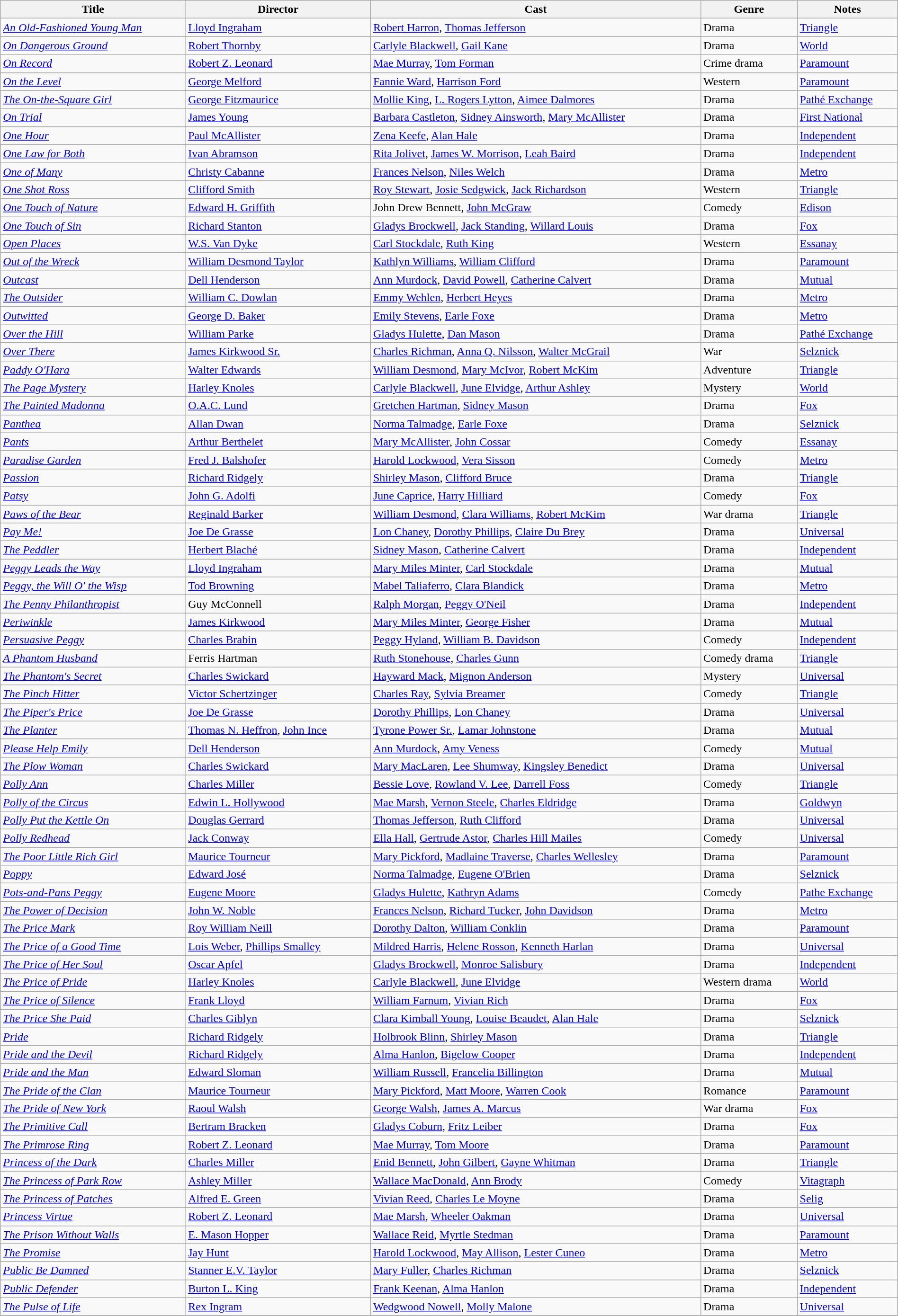<table class="wikitable" width= "100%">
<tr>
<th>Title</th>
<th>Director</th>
<th>Cast</th>
<th>Genre</th>
<th>Notes</th>
</tr>
<tr>
<td><em><a href='#'>An Old-Fashioned Young Man</a></em></td>
<td><a href='#'>Lloyd Ingraham</a></td>
<td><a href='#'>Robert Harron</a>, <a href='#'>Thomas Jefferson</a></td>
<td>Drama</td>
<td><a href='#'>Triangle</a></td>
</tr>
<tr>
<td><em><a href='#'>On Dangerous Ground</a></em></td>
<td><a href='#'>Robert Thornby</a></td>
<td><a href='#'>Carlyle Blackwell</a>, <a href='#'>Gail Kane</a></td>
<td>Drama</td>
<td><a href='#'>World</a></td>
</tr>
<tr>
<td><em><a href='#'>On Record</a></em></td>
<td><a href='#'>Robert Z. Leonard</a></td>
<td><a href='#'>Mae Murray</a>, <a href='#'>Tom Forman</a></td>
<td>Crime drama</td>
<td><a href='#'>Paramount</a></td>
</tr>
<tr>
<td><em><a href='#'>On the Level</a></em></td>
<td><a href='#'>George Melford</a></td>
<td><a href='#'>Fannie Ward</a>, <a href='#'>Harrison Ford</a></td>
<td>Western</td>
<td><a href='#'>Paramount</a></td>
</tr>
<tr>
<td><em><a href='#'>The On-the-Square Girl</a></em></td>
<td><a href='#'>George Fitzmaurice</a></td>
<td><a href='#'>Mollie King</a>, <a href='#'>L. Rogers Lytton</a>, <a href='#'>Aimee Dalmores</a></td>
<td>Drama</td>
<td><a href='#'>Pathé Exchange</a></td>
</tr>
<tr>
<td><em><a href='#'>On Trial</a></em></td>
<td><a href='#'>James Young</a></td>
<td><a href='#'>Barbara Castleton</a>, <a href='#'>Sidney Ainsworth</a>, <a href='#'>Mary McAllister</a></td>
<td>Drama</td>
<td><a href='#'>First National</a></td>
</tr>
<tr>
<td><em><a href='#'>One Hour</a></em></td>
<td><a href='#'>Paul McAllister</a></td>
<td><a href='#'>Zena Keefe</a>, <a href='#'>Alan Hale</a></td>
<td>Drama</td>
<td><a href='#'>Independent</a></td>
</tr>
<tr>
<td><em><a href='#'>One Law for Both</a></em></td>
<td><a href='#'>Ivan Abramson</a></td>
<td><a href='#'>Rita Jolivet</a>, <a href='#'>James W. Morrison</a>, <a href='#'>Leah Baird</a></td>
<td>Drama</td>
<td><a href='#'>Independent</a></td>
</tr>
<tr>
<td><em><a href='#'>One of Many</a></em></td>
<td><a href='#'>Christy Cabanne</a></td>
<td><a href='#'>Frances Nelson</a>, <a href='#'>Niles Welch</a></td>
<td>Drama</td>
<td><a href='#'>Metro</a></td>
</tr>
<tr>
<td><em><a href='#'>One Shot Ross</a></em></td>
<td><a href='#'>Clifford Smith</a></td>
<td><a href='#'>Roy Stewart</a>, <a href='#'>Josie Sedgwick</a>, <a href='#'>Jack Richardson</a></td>
<td>Western</td>
<td><a href='#'>Triangle</a></td>
</tr>
<tr>
<td><em><a href='#'>One Touch of Nature</a></em></td>
<td><a href='#'>Edward H. Griffith</a></td>
<td>John Drew Bennett, <a href='#'>John McGraw</a></td>
<td>Comedy</td>
<td><a href='#'>Edison</a></td>
</tr>
<tr>
<td><em><a href='#'>One Touch of Sin</a></em></td>
<td><a href='#'>Richard Stanton</a></td>
<td><a href='#'>Gladys Brockwell</a>, <a href='#'>Jack Standing</a>, <a href='#'>Willard Louis</a></td>
<td>Drama</td>
<td><a href='#'>Fox</a></td>
</tr>
<tr>
<td><em><a href='#'>Open Places</a></em></td>
<td><a href='#'>W.S. Van Dyke</a></td>
<td><a href='#'>Carl Stockdale</a>, <a href='#'>Ruth King</a></td>
<td>Western</td>
<td><a href='#'>Essanay</a></td>
</tr>
<tr>
<td><em><a href='#'>Out of the Wreck</a></em></td>
<td><a href='#'>William Desmond Taylor</a></td>
<td><a href='#'>Kathlyn Williams</a>, <a href='#'>William Clifford</a></td>
<td>Drama</td>
<td><a href='#'>Paramount</a></td>
</tr>
<tr>
<td><em><a href='#'>Outcast</a></em></td>
<td><a href='#'>Dell Henderson</a></td>
<td><a href='#'>Ann Murdock</a>, <a href='#'>David Powell</a>, <a href='#'>Catherine Calvert</a></td>
<td>Drama</td>
<td><a href='#'>Mutual</a></td>
</tr>
<tr>
<td><em><a href='#'>The Outsider</a></em></td>
<td><a href='#'>William C. Dowlan</a></td>
<td><a href='#'>Emmy Wehlen</a>, <a href='#'>Herbert Heyes</a></td>
<td>Drama</td>
<td><a href='#'>Metro</a></td>
</tr>
<tr>
<td><em><a href='#'>Outwitted</a></em></td>
<td><a href='#'>George D. Baker</a></td>
<td><a href='#'>Emily Stevens</a>, <a href='#'>Earle Foxe</a></td>
<td>Drama</td>
<td><a href='#'>Metro</a></td>
</tr>
<tr>
<td><em><a href='#'>Over the Hill</a></em></td>
<td><a href='#'>William Parke</a></td>
<td><a href='#'>Gladys Hulette</a>, <a href='#'>Dan Mason</a></td>
<td>Drama</td>
<td><a href='#'>Pathé Exchange</a></td>
</tr>
<tr>
<td><em><a href='#'>Over There</a></em></td>
<td><a href='#'>James Kirkwood Sr.</a></td>
<td><a href='#'>Charles Richman</a>, <a href='#'>Anna Q. Nilsson</a>, <a href='#'>Walter McGrail</a></td>
<td>War</td>
<td><a href='#'>Selznick</a></td>
</tr>
<tr>
<td><em><a href='#'>Paddy O'Hara</a></em></td>
<td><a href='#'>Walter Edwards</a></td>
<td><a href='#'>William Desmond</a>, <a href='#'>Mary McIvor</a>, <a href='#'>Robert McKim</a></td>
<td>Adventure</td>
<td><a href='#'>Triangle</a></td>
</tr>
<tr>
<td><em><a href='#'>The Page Mystery</a></em></td>
<td><a href='#'>Harley Knoles</a></td>
<td><a href='#'>Carlyle Blackwell</a>, <a href='#'>June Elvidge</a>, <a href='#'>Arthur Ashley</a></td>
<td>Mystery</td>
<td><a href='#'>World</a></td>
</tr>
<tr>
<td><em><a href='#'>The Painted Madonna</a></em></td>
<td><a href='#'>O.A.C. Lund</a></td>
<td><a href='#'>Gretchen Hartman</a>, <a href='#'>Sidney Mason</a></td>
<td>Drama</td>
<td><a href='#'>Fox</a></td>
</tr>
<tr>
<td><em><a href='#'>Panthea</a></em></td>
<td><a href='#'>Allan Dwan</a></td>
<td><a href='#'>Norma Talmadge</a>, <a href='#'>Earle Foxe</a></td>
<td>Drama</td>
<td><a href='#'>Selznick</a></td>
</tr>
<tr>
<td><em><a href='#'>Pants</a></em></td>
<td><a href='#'>Arthur Berthelet</a></td>
<td><a href='#'>Mary McAllister</a>, <a href='#'>John Cossar</a></td>
<td>Comedy</td>
<td><a href='#'>Essanay</a></td>
</tr>
<tr>
<td><em><a href='#'>Paradise Garden</a></em></td>
<td><a href='#'>Fred J. Balshofer</a></td>
<td><a href='#'>Harold Lockwood</a>, <a href='#'>Vera Sisson</a></td>
<td>Comedy</td>
<td><a href='#'>Metro</a></td>
</tr>
<tr>
<td><em><a href='#'>Passion</a></em></td>
<td><a href='#'>Richard Ridgely</a></td>
<td><a href='#'>Shirley Mason</a>, <a href='#'>Clifford Bruce</a></td>
<td>Drama</td>
<td><a href='#'>Triangle</a></td>
</tr>
<tr>
<td><em><a href='#'>Patsy</a></em></td>
<td><a href='#'>John G. Adolfi</a></td>
<td><a href='#'>June Caprice</a>, <a href='#'>Harry Hilliard</a></td>
<td>Comedy</td>
<td><a href='#'>Fox</a></td>
</tr>
<tr>
<td><em><a href='#'>Paws of the Bear</a></em></td>
<td><a href='#'>Reginald Barker</a></td>
<td><a href='#'>William Desmond</a>, <a href='#'>Clara Williams</a>, <a href='#'>Robert McKim</a></td>
<td>War drama</td>
<td><a href='#'>Triangle</a></td>
</tr>
<tr>
<td><em><a href='#'>Pay Me!</a></em></td>
<td><a href='#'>Joe De Grasse</a></td>
<td><a href='#'>Lon Chaney</a>, <a href='#'>Dorothy Phillips</a>, <a href='#'>Claire Du Brey</a></td>
<td>Drama</td>
<td><a href='#'>Universal</a></td>
</tr>
<tr>
<td><em><a href='#'>The Peddler</a></em></td>
<td><a href='#'>Herbert Blaché</a></td>
<td><a href='#'>Sidney Mason</a>, <a href='#'>Catherine Calvert</a></td>
<td>Drama</td>
<td><a href='#'>Independent</a></td>
</tr>
<tr>
<td><em><a href='#'>Peggy Leads the Way</a></em></td>
<td><a href='#'>Lloyd Ingraham</a></td>
<td><a href='#'>Mary Miles Minter</a>, <a href='#'>Carl Stockdale</a></td>
<td>Drama</td>
<td><a href='#'>Mutual</a></td>
</tr>
<tr>
<td><em><a href='#'>Peggy, the Will O' the Wisp</a></em></td>
<td><a href='#'>Tod Browning</a></td>
<td><a href='#'>Mabel Taliaferro</a>, <a href='#'>Clara Blandick</a></td>
<td>Drama</td>
<td><a href='#'>Metro</a></td>
</tr>
<tr>
<td><em><a href='#'>The Penny Philanthropist</a></em></td>
<td>Guy McConnell</td>
<td><a href='#'>Ralph Morgan</a>, <a href='#'>Peggy O'Neil</a></td>
<td>Drama</td>
<td><a href='#'>Independent</a></td>
</tr>
<tr>
<td><em><a href='#'>Periwinkle</a></em></td>
<td><a href='#'>James Kirkwood</a></td>
<td><a href='#'>Mary Miles Minter</a>, <a href='#'>George Fisher</a></td>
<td>Drama</td>
<td><a href='#'>Mutual</a></td>
</tr>
<tr>
<td><em><a href='#'>Persuasive Peggy</a></em></td>
<td><a href='#'>Charles Brabin</a></td>
<td><a href='#'>Peggy Hyland</a>, <a href='#'>William B. Davidson</a></td>
<td>Comedy</td>
<td><a href='#'>Independent</a></td>
</tr>
<tr>
<td><em><a href='#'>A Phantom Husband</a></em></td>
<td>Ferris Hartman</td>
<td><a href='#'>Ruth Stonehouse</a>, <a href='#'>Charles Gunn</a></td>
<td>Comedy drama</td>
<td><a href='#'>Triangle</a></td>
</tr>
<tr>
<td><em><a href='#'>The Phantom's Secret</a></em></td>
<td><a href='#'>Charles Swickard</a></td>
<td><a href='#'>Hayward Mack</a>, <a href='#'>Mignon Anderson</a></td>
<td>Mystery</td>
<td><a href='#'>Universal</a></td>
</tr>
<tr>
<td><em><a href='#'>The Pinch Hitter</a></em></td>
<td><a href='#'>Victor Schertzinger</a></td>
<td><a href='#'>Charles Ray</a>, <a href='#'>Sylvia Breamer</a></td>
<td>Comedy</td>
<td><a href='#'>Triangle</a></td>
</tr>
<tr>
<td><em><a href='#'>The Piper's Price</a></em></td>
<td><a href='#'>Joe De Grasse</a></td>
<td><a href='#'>Dorothy Phillips</a>, <a href='#'>Lon Chaney</a></td>
<td>Drama</td>
<td><a href='#'>Universal</a></td>
</tr>
<tr>
<td><em><a href='#'>The Planter</a></em></td>
<td><a href='#'>Thomas N. Heffron</a>, <a href='#'>John Ince</a></td>
<td><a href='#'>Tyrone Power Sr.</a>, <a href='#'>Lamar Johnstone</a></td>
<td>Drama</td>
<td><a href='#'>Mutual</a></td>
</tr>
<tr>
<td><em><a href='#'>Please Help Emily</a></em></td>
<td><a href='#'>Dell Henderson</a></td>
<td><a href='#'>Ann Murdock</a>, <a href='#'>Amy Veness</a></td>
<td>Comedy</td>
<td><a href='#'>Mutual</a></td>
</tr>
<tr>
<td><em><a href='#'>The Plow Woman</a></em></td>
<td><a href='#'>Charles Swickard</a></td>
<td><a href='#'>Mary MacLaren</a>, <a href='#'>Lee Shumway</a>, <a href='#'>Kingsley Benedict</a></td>
<td>Drama</td>
<td><a href='#'>Universal</a></td>
</tr>
<tr>
<td><em><a href='#'>Polly Ann</a></em></td>
<td><a href='#'>Charles Miller</a></td>
<td><a href='#'>Bessie Love</a>, <a href='#'>Rowland V. Lee</a>, <a href='#'>Darrell Foss</a></td>
<td>Comedy</td>
<td><a href='#'>Triangle</a></td>
</tr>
<tr>
<td><em><a href='#'>Polly of the Circus</a></em></td>
<td><a href='#'>Edwin L. Hollywood</a></td>
<td><a href='#'>Mae Marsh</a>, <a href='#'>Vernon Steele</a>, <a href='#'>Charles Eldridge</a></td>
<td>Drama</td>
<td><a href='#'>Goldwyn</a></td>
</tr>
<tr>
<td><em><a href='#'>Polly Put the Kettle On</a></em></td>
<td><a href='#'>Douglas Gerrard</a></td>
<td><a href='#'>Thomas Jefferson</a>, <a href='#'>Ruth Clifford</a></td>
<td>Drama</td>
<td><a href='#'>Universal</a></td>
</tr>
<tr>
<td><em><a href='#'>Polly Redhead</a></em></td>
<td><a href='#'>Jack Conway</a></td>
<td><a href='#'>Ella Hall</a>, <a href='#'>Gertrude Astor</a>, <a href='#'>Charles Hill Mailes</a></td>
<td>Comedy</td>
<td><a href='#'>Universal</a></td>
</tr>
<tr>
<td><em><a href='#'>The Poor Little Rich Girl</a></em></td>
<td><a href='#'>Maurice Tourneur</a></td>
<td><a href='#'>Mary Pickford</a>, <a href='#'>Madlaine Traverse</a>, <a href='#'>Charles Wellesley</a></td>
<td>Drama</td>
<td><a href='#'>Paramount</a></td>
</tr>
<tr>
<td><em><a href='#'>Poppy</a></em></td>
<td><a href='#'>Edward José</a></td>
<td><a href='#'>Norma Talmadge</a>, <a href='#'>Eugene O'Brien</a></td>
<td>Drama</td>
<td><a href='#'>Selznick</a></td>
</tr>
<tr>
<td><em><a href='#'>Pots-and-Pans Peggy</a></em></td>
<td><a href='#'>Eugene Moore</a></td>
<td><a href='#'>Gladys Hulette</a>, <a href='#'>Kathryn Adams</a></td>
<td>Comedy</td>
<td><a href='#'>Pathe Exchange</a></td>
</tr>
<tr>
<td><em><a href='#'>The Power of Decision</a></em></td>
<td><a href='#'>John W. Noble</a></td>
<td><a href='#'>Frances Nelson</a>, <a href='#'>Richard Tucker</a>, <a href='#'>John Davidson</a></td>
<td>Drama</td>
<td><a href='#'>Metro</a></td>
</tr>
<tr>
<td><em><a href='#'>The Price Mark</a></em></td>
<td><a href='#'>Roy William Neill</a></td>
<td><a href='#'>Dorothy Dalton</a>, <a href='#'>William Conklin</a></td>
<td>Drama</td>
<td><a href='#'>Paramount</a></td>
</tr>
<tr>
<td><em><a href='#'>The Price of a Good Time</a></em></td>
<td><a href='#'>Lois Weber</a>, <a href='#'>Phillips Smalley</a></td>
<td><a href='#'>Mildred Harris</a>, <a href='#'>Helene Rosson</a>, <a href='#'>Kenneth Harlan</a></td>
<td>Drama</td>
<td><a href='#'>Universal</a></td>
</tr>
<tr>
<td><em><a href='#'>The Price of Her Soul</a></em></td>
<td><a href='#'>Oscar Apfel</a></td>
<td><a href='#'>Gladys Brockwell</a>, <a href='#'>Monroe Salisbury</a></td>
<td>Drama</td>
<td><a href='#'>Independent</a></td>
</tr>
<tr>
<td><em><a href='#'>The Price of Pride</a></em></td>
<td><a href='#'>Harley Knoles</a></td>
<td><a href='#'>Carlyle Blackwell</a>, <a href='#'>June Elvidge</a></td>
<td>Western drama</td>
<td><a href='#'>World</a></td>
</tr>
<tr>
<td><em><a href='#'>The Price of Silence</a></em></td>
<td><a href='#'>Frank Lloyd</a></td>
<td><a href='#'>William Farnum</a>, <a href='#'>Vivian Rich</a></td>
<td>Drama</td>
<td><a href='#'>Fox</a></td>
</tr>
<tr>
<td><em><a href='#'>The Price She Paid</a></em></td>
<td><a href='#'>Charles Giblyn</a></td>
<td><a href='#'>Clara Kimball Young</a>, <a href='#'>Louise Beaudet</a>, <a href='#'>Alan Hale</a></td>
<td>Drama</td>
<td><a href='#'>Selznick</a></td>
</tr>
<tr>
<td><em><a href='#'>Pride</a></em></td>
<td><a href='#'>Richard Ridgely</a></td>
<td><a href='#'>Holbrook Blinn</a>, <a href='#'>Shirley Mason</a></td>
<td>Drama</td>
<td><a href='#'>Triangle</a></td>
</tr>
<tr>
<td><em><a href='#'>Pride and the Devil</a></em></td>
<td><a href='#'>Richard Ridgely</a></td>
<td><a href='#'>Alma Hanlon</a>, <a href='#'>Bigelow Cooper</a></td>
<td>Drama</td>
<td><a href='#'>Independent</a></td>
</tr>
<tr>
<td><em><a href='#'>Pride and the Man</a></em></td>
<td><a href='#'>Edward Sloman</a></td>
<td><a href='#'>William Russell</a>, <a href='#'>Francelia Billington</a></td>
<td>Drama</td>
<td><a href='#'>Mutual</a></td>
</tr>
<tr>
<td><em><a href='#'>The Pride of the Clan</a></em></td>
<td><a href='#'>Maurice Tourneur</a></td>
<td><a href='#'>Mary Pickford</a>, <a href='#'>Matt Moore</a>, <a href='#'>Warren Cook</a></td>
<td>Romance</td>
<td><a href='#'>Paramount</a></td>
</tr>
<tr>
<td><em><a href='#'>The Pride of New York</a></em></td>
<td><a href='#'>Raoul Walsh</a></td>
<td><a href='#'>George Walsh</a>, <a href='#'>James A. Marcus</a></td>
<td>War drama</td>
<td><a href='#'>Fox</a></td>
</tr>
<tr>
<td><em><a href='#'>The Primitive Call</a></em></td>
<td><a href='#'>Bertram Bracken</a></td>
<td><a href='#'>Gladys Coburn</a>, <a href='#'>Fritz Leiber</a></td>
<td>Drama</td>
<td><a href='#'>Fox</a></td>
</tr>
<tr>
<td><em><a href='#'>The Primrose Ring</a></em></td>
<td><a href='#'>Robert Z. Leonard</a></td>
<td><a href='#'>Mae Murray</a>, <a href='#'>Tom Moore</a></td>
<td>Drama</td>
<td><a href='#'>Paramount</a></td>
</tr>
<tr>
<td><em><a href='#'>Princess of the Dark</a></em></td>
<td><a href='#'>Charles Miller</a></td>
<td><a href='#'>Enid Bennett</a>, <a href='#'>John Gilbert</a>, <a href='#'>Gayne Whitman</a></td>
<td>Drama</td>
<td><a href='#'>Triangle</a></td>
</tr>
<tr>
<td><em><a href='#'>The Princess of Park Row</a></em></td>
<td><a href='#'>Ashley Miller</a></td>
<td><a href='#'>Wallace MacDonald</a>, <a href='#'>Ann Brody</a></td>
<td>Comedy</td>
<td><a href='#'>Vitagraph</a></td>
</tr>
<tr>
<td><em><a href='#'>The Princess of Patches</a></em></td>
<td><a href='#'>Alfred E. Green</a></td>
<td><a href='#'>Vivian Reed</a>, <a href='#'>Charles Le Moyne</a></td>
<td>Drama</td>
<td><a href='#'>Selig</a></td>
</tr>
<tr>
<td><em><a href='#'>Princess Virtue</a></em></td>
<td><a href='#'>Robert Z. Leonard</a></td>
<td><a href='#'>Mae Marsh</a>, <a href='#'>Wheeler Oakman</a></td>
<td>Drama</td>
<td><a href='#'>Universal</a></td>
</tr>
<tr>
<td><em><a href='#'>The Prison Without Walls</a></em></td>
<td><a href='#'>E. Mason Hopper</a></td>
<td><a href='#'>Wallace Reid</a>, <a href='#'>Myrtle Stedman</a></td>
<td>Drama</td>
<td><a href='#'>Paramount</a></td>
</tr>
<tr>
<td><em><a href='#'>The Promise</a></em></td>
<td><a href='#'>Jay Hunt</a></td>
<td><a href='#'>Harold Lockwood</a>, <a href='#'>May Allison</a>, <a href='#'>Lester Cuneo</a></td>
<td>Drama</td>
<td><a href='#'>Metro</a></td>
</tr>
<tr>
<td><em><a href='#'>Public Be Damned</a></em></td>
<td><a href='#'>Stanner E.V. Taylor</a></td>
<td><a href='#'>Mary Fuller</a>, <a href='#'>Charles Richman</a></td>
<td>Drama</td>
<td><a href='#'>Selznick</a></td>
</tr>
<tr>
<td><em><a href='#'>Public Defender</a></em></td>
<td><a href='#'>Burton L. King</a></td>
<td><a href='#'>Frank Keenan</a>, <a href='#'>Alma Hanlon</a></td>
<td>Drama</td>
<td><a href='#'>Independent</a></td>
</tr>
<tr>
<td><em><a href='#'>The Pulse of Life</a></em></td>
<td><a href='#'>Rex Ingram</a></td>
<td><a href='#'>Wedgwood Nowell</a>, <a href='#'>Molly Malone</a></td>
<td>Drama</td>
<td><a href='#'>Universal</a></td>
</tr>
<tr>
</tr>
</table>
